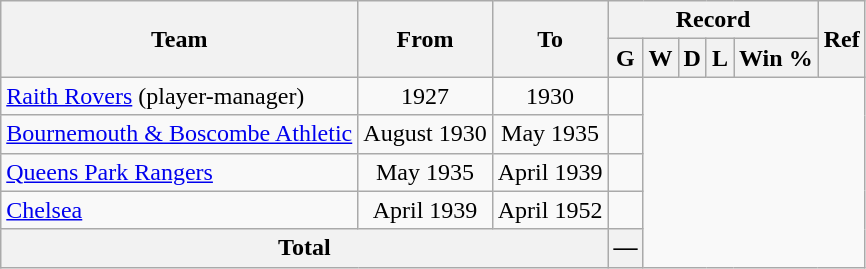<table class="wikitable" style="text-align: center">
<tr>
<th rowspan="2">Team</th>
<th rowspan="2">From</th>
<th rowspan="2">To</th>
<th colspan="5">Record</th>
<th rowspan="2">Ref</th>
</tr>
<tr>
<th>G</th>
<th>W</th>
<th>D</th>
<th>L</th>
<th>Win %</th>
</tr>
<tr>
<td align="left"><a href='#'>Raith Rovers</a> (player-manager)</td>
<td>1927</td>
<td>1930<br></td>
<td></td>
</tr>
<tr>
<td align="left"><a href='#'>Bournemouth & Boscombe Athletic</a></td>
<td>August 1930</td>
<td>May 1935<br></td>
<td></td>
</tr>
<tr>
<td align="left"><a href='#'>Queens Park Rangers</a></td>
<td>May 1935</td>
<td>April 1939<br></td>
<td></td>
</tr>
<tr>
<td align="left"><a href='#'>Chelsea</a></td>
<td>April 1939</td>
<td>April 1952<br></td>
<td></td>
</tr>
<tr>
<th colspan="3">Total<br></th>
<th>—</th>
</tr>
</table>
